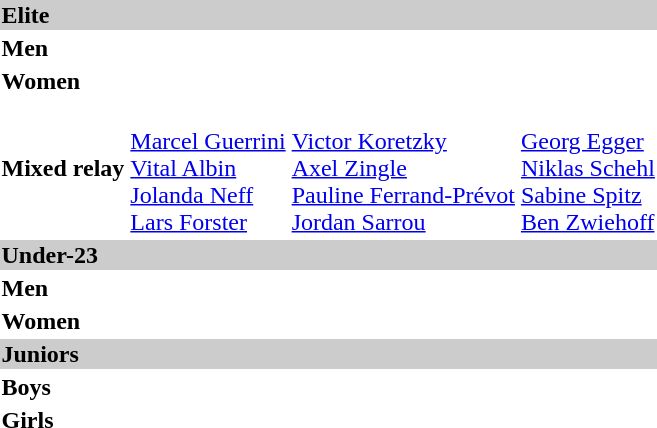<table>
<tr bgcolor="#cccccc">
<td colspan=4><strong>Elite</strong></td>
</tr>
<tr>
<th scope=row style="text-align:left">Men</th>
<td></td>
<td></td>
<td></td>
</tr>
<tr>
<th scope=row style="text-align:left">Women</th>
<td></td>
<td></td>
<td></td>
</tr>
<tr>
<th scope=row style="text-align:left">Mixed relay</th>
<td><br><a href='#'>Marcel Guerrini</a><br><a href='#'>Vital Albin</a><br><a href='#'>Jolanda Neff</a><br><a href='#'>Lars Forster</a></td>
<td><br><a href='#'>Victor Koretzky</a><br><a href='#'>Axel Zingle</a><br><a href='#'>Pauline Ferrand-Prévot</a><br><a href='#'>Jordan Sarrou</a></td>
<td><br><a href='#'>Georg Egger</a><br><a href='#'>Niklas Schehl</a><br><a href='#'>Sabine Spitz</a><br><a href='#'>Ben Zwiehoff</a></td>
</tr>
<tr bgcolor="#cccccc">
<td colspan=4><strong>Under-23</strong></td>
</tr>
<tr>
<th scope=row style="text-align:left">Men</th>
<td></td>
<td></td>
<td></td>
</tr>
<tr>
<th scope=row style="text-align:left">Women</th>
<td></td>
<td></td>
<td></td>
</tr>
<tr bgcolor="#cccccc">
<td colspan=4><strong>Juniors</strong></td>
</tr>
<tr>
<th scope=row style="text-align:left">Boys</th>
<td></td>
<td></td>
<td></td>
</tr>
<tr>
<th scope=row style="text-align:left">Girls</th>
<td></td>
<td></td>
<td></td>
</tr>
</table>
